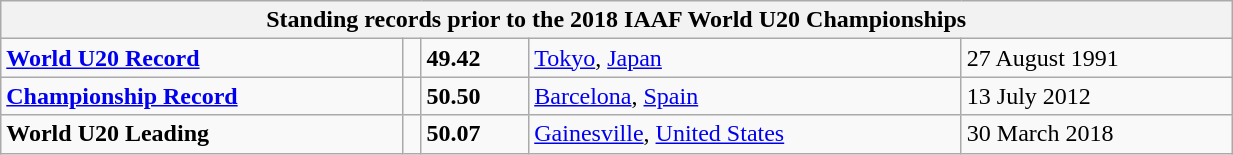<table class="wikitable" width=65%>
<tr>
<th colspan="5">Standing records prior to the 2018 IAAF World U20 Championships</th>
</tr>
<tr>
<td><strong><a href='#'>World U20 Record</a></strong></td>
<td></td>
<td><strong>49.42</strong></td>
<td><a href='#'>Tokyo</a>, <a href='#'>Japan</a></td>
<td>27 August 1991</td>
</tr>
<tr>
<td><strong><a href='#'>Championship Record</a></strong></td>
<td></td>
<td><strong>50.50</strong></td>
<td><a href='#'>Barcelona</a>, <a href='#'>Spain</a></td>
<td>13 July 2012</td>
</tr>
<tr>
<td><strong>World U20 Leading</strong></td>
<td></td>
<td><strong>50.07</strong></td>
<td><a href='#'>Gainesville</a>, <a href='#'>United States</a></td>
<td>30 March 2018</td>
</tr>
</table>
